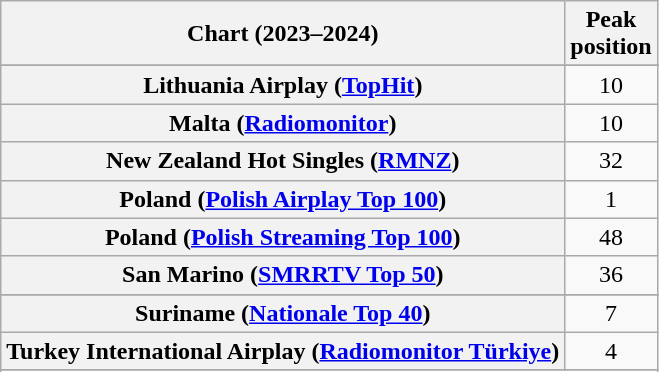<table class="wikitable sortable plainrowheaders" style="text-align:center">
<tr>
<th scope="col">Chart (2023–2024)</th>
<th scope="col">Peak<br>position</th>
</tr>
<tr>
</tr>
<tr>
</tr>
<tr>
</tr>
<tr>
</tr>
<tr>
</tr>
<tr>
</tr>
<tr>
<th scope="row">Lithuania Airplay (<a href='#'>TopHit</a>)</th>
<td>10</td>
</tr>
<tr>
<th scope="row">Malta (<a href='#'>Radiomonitor</a>)</th>
<td>10</td>
</tr>
<tr>
<th scope="row">New Zealand Hot Singles (<a href='#'>RMNZ</a>)</th>
<td>32</td>
</tr>
<tr>
<th scope="row">Poland (<a href='#'>Polish Airplay Top 100</a>)</th>
<td>1</td>
</tr>
<tr>
<th scope="row">Poland (<a href='#'>Polish Streaming Top 100</a>)</th>
<td>48</td>
</tr>
<tr>
<th scope="row">San Marino (<a href='#'>SMRRTV Top 50</a>)</th>
<td>36</td>
</tr>
<tr>
</tr>
<tr>
<th scope="row">Suriname (<a href='#'>Nationale Top 40</a>)</th>
<td>7</td>
</tr>
<tr>
<th scope="row">Turkey International Airplay (<a href='#'>Radiomonitor Türkiye</a>)</th>
<td>4</td>
</tr>
<tr>
</tr>
<tr>
</tr>
<tr>
</tr>
<tr>
</tr>
<tr>
</tr>
<tr>
</tr>
</table>
